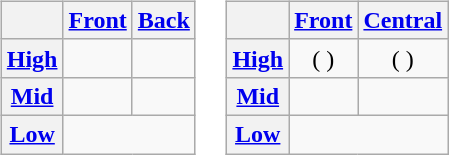<table>
<tr>
<td><br><table class="wikitable" style="text-align: center;">
<tr>
<th></th>
<th><a href='#'>Front</a></th>
<th><a href='#'>Back</a></th>
</tr>
<tr>
<th><a href='#'>High</a></th>
<td> </td>
<td> </td>
</tr>
<tr>
<th><a href='#'>Mid</a></th>
<td> </td>
<td></td>
</tr>
<tr>
<th><a href='#'>Low</a></th>
<td colspan="2"> </td>
</tr>
</table>
</td>
<td><br><table class="wikitable" style="text-align: center;">
<tr>
<th></th>
<th><a href='#'>Front</a></th>
<th><a href='#'>Central</a></th>
</tr>
<tr>
<th><a href='#'>High</a></th>
<td>( )</td>
<td>( )</td>
</tr>
<tr>
<th><a href='#'>Mid</a></th>
<td> </td>
<td></td>
</tr>
<tr>
<th><a href='#'>Low</a></th>
<td colspan="2"> </td>
</tr>
</table>
</td>
</tr>
</table>
